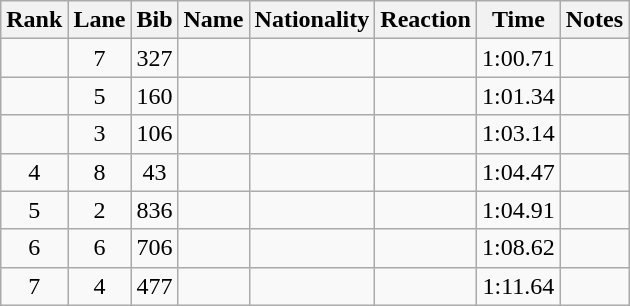<table class="wikitable sortable" style="text-align:center">
<tr>
<th>Rank</th>
<th>Lane</th>
<th>Bib</th>
<th>Name</th>
<th>Nationality</th>
<th>Reaction</th>
<th>Time</th>
<th>Notes</th>
</tr>
<tr>
<td></td>
<td>7</td>
<td>327</td>
<td align=left></td>
<td align=left></td>
<td></td>
<td>1:00.71</td>
<td></td>
</tr>
<tr>
<td></td>
<td>5</td>
<td>160</td>
<td align=left></td>
<td align=left></td>
<td></td>
<td>1:01.34</td>
<td></td>
</tr>
<tr>
<td></td>
<td>3</td>
<td>106</td>
<td align=left></td>
<td align=left></td>
<td></td>
<td>1:03.14</td>
<td></td>
</tr>
<tr>
<td>4</td>
<td>8</td>
<td>43</td>
<td align=left></td>
<td align=left></td>
<td></td>
<td>1:04.47</td>
<td></td>
</tr>
<tr>
<td>5</td>
<td>2</td>
<td>836</td>
<td align=left></td>
<td align=left></td>
<td></td>
<td>1:04.91</td>
<td></td>
</tr>
<tr>
<td>6</td>
<td>6</td>
<td>706</td>
<td align=left></td>
<td align=left></td>
<td></td>
<td>1:08.62</td>
<td></td>
</tr>
<tr>
<td>7</td>
<td>4</td>
<td>477</td>
<td align=left></td>
<td align=left></td>
<td></td>
<td>1:11.64</td>
<td></td>
</tr>
</table>
